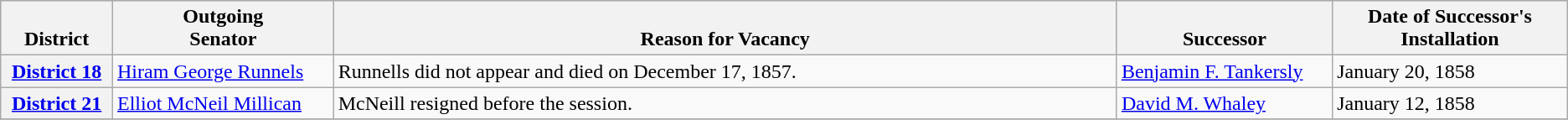<table class="wikitable">
<tr bgcolor="#cccccc" align="center" valign="bottom">
<th>District</th>
<th>Outgoing<br>Senator</th>
<th width="50%">Reason for Vacancy</th>
<th>Successor</th>
<th width="15%">Date of Successor's Installation</th>
</tr>
<tr>
<th><a href='#'>District 18</a></th>
<td><a href='#'>Hiram George Runnels</a></td>
<td>Runnells did not appear and died on December 17, 1857.</td>
<td><a href='#'>Benjamin F. Tankersly</a></td>
<td>January 20, 1858</td>
</tr>
<tr>
<th><a href='#'>District 21</a></th>
<td><a href='#'>Elliot McNeil Millican</a></td>
<td>McNeill resigned before the session.</td>
<td><a href='#'>David M. Whaley</a></td>
<td>January 12, 1858</td>
</tr>
<tr>
</tr>
</table>
